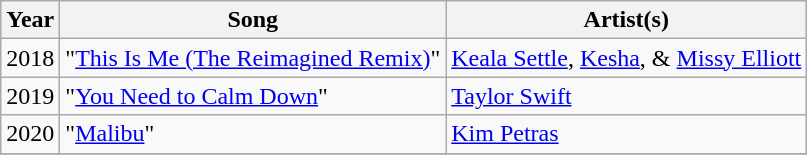<table class="wikitable sortable">
<tr>
<th>Year</th>
<th>Song</th>
<th>Artist(s)</th>
</tr>
<tr>
<td>2018</td>
<td>"<a href='#'>This Is Me (The Reimagined Remix)</a>"</td>
<td><a href='#'>Keala Settle</a>, <a href='#'>Kesha</a>, & <a href='#'>Missy Elliott</a></td>
</tr>
<tr>
<td>2019</td>
<td>"<a href='#'>You Need to Calm Down</a>"</td>
<td><a href='#'>Taylor Swift</a></td>
</tr>
<tr>
<td>2020</td>
<td>"<a href='#'>Malibu</a>" </td>
<td><a href='#'>Kim Petras</a></td>
</tr>
<tr>
</tr>
</table>
